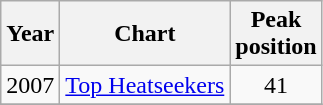<table class="wikitable">
<tr>
<th>Year</th>
<th>Chart</th>
<th>Peak<br>position</th>
</tr>
<tr>
<td>2007</td>
<td><a href='#'>Top Heatseekers</a></td>
<td style="text-align:center">41</td>
</tr>
<tr>
</tr>
</table>
